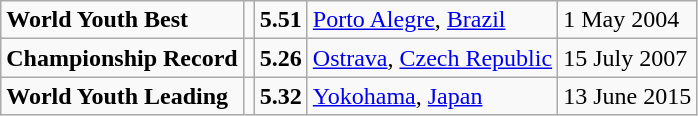<table class="wikitable">
<tr>
<td><strong>World Youth Best</strong></td>
<td></td>
<td><strong>5.51</strong></td>
<td><a href='#'>Porto Alegre</a>, <a href='#'>Brazil</a></td>
<td>1 May 2004</td>
</tr>
<tr>
<td><strong>Championship Record</strong></td>
<td></td>
<td><strong>5.26</strong></td>
<td><a href='#'>Ostrava</a>, <a href='#'>Czech Republic</a></td>
<td>15 July 2007</td>
</tr>
<tr>
<td><strong>World Youth Leading</strong></td>
<td></td>
<td><strong>5.32</strong></td>
<td><a href='#'>Yokohama</a>, <a href='#'>Japan</a></td>
<td>13 June 2015</td>
</tr>
</table>
